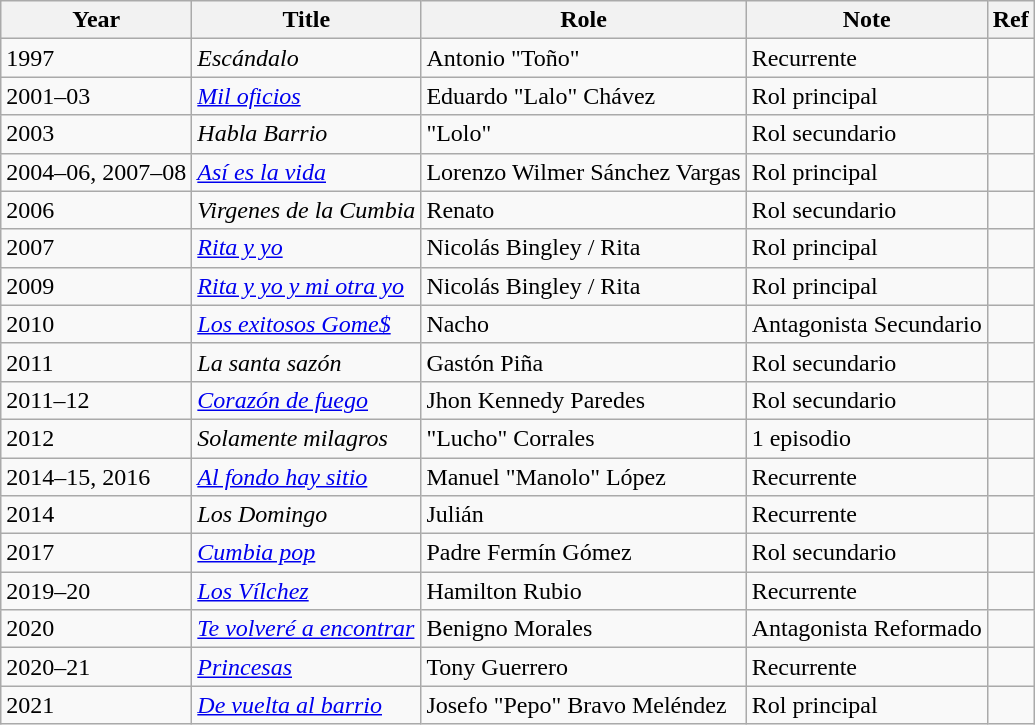<table class="wikitable">
<tr>
<th>Year</th>
<th>Title</th>
<th>Role</th>
<th>Note</th>
<th>Ref</th>
</tr>
<tr>
<td>1997</td>
<td><em>Escándalo</em></td>
<td>Antonio "Toño"</td>
<td>Recurrente</td>
<td></td>
</tr>
<tr>
<td>2001–03</td>
<td><em><a href='#'>Mil oficios</a></em></td>
<td>Eduardo "Lalo" Chávez</td>
<td>Rol principal</td>
<td></td>
</tr>
<tr>
<td>2003</td>
<td><em>Habla Barrio</em></td>
<td>"Lolo"</td>
<td>Rol secundario</td>
<td></td>
</tr>
<tr>
<td>2004–06, 2007–08</td>
<td><em><a href='#'>Así es la vida</a></em></td>
<td>Lorenzo Wilmer Sánchez Vargas</td>
<td>Rol principal</td>
<td></td>
</tr>
<tr>
<td>2006</td>
<td><em>Virgenes de la Cumbia</em></td>
<td>Renato</td>
<td>Rol secundario</td>
<td></td>
</tr>
<tr>
<td>2007</td>
<td><em><a href='#'>Rita y yo</a></em></td>
<td>Nicolás  Bingley / Rita</td>
<td>Rol principal</td>
<td></td>
</tr>
<tr>
<td>2009</td>
<td><em><a href='#'>Rita y yo y mi otra yo</a></em></td>
<td>Nicolás  Bingley / Rita</td>
<td>Rol principal</td>
<td></td>
</tr>
<tr>
<td>2010</td>
<td><em><a href='#'>Los exitosos Gome$</a></em></td>
<td>Nacho</td>
<td>Antagonista Secundario</td>
<td></td>
</tr>
<tr>
<td>2011</td>
<td><em>La santa sazón</em></td>
<td>Gastón Piña</td>
<td>Rol secundario</td>
<td></td>
</tr>
<tr>
<td>2011–12</td>
<td><em><a href='#'>Corazón de fuego</a></em></td>
<td>Jhon Kennedy Paredes</td>
<td>Rol secundario</td>
<td></td>
</tr>
<tr>
<td>2012</td>
<td><em>Solamente milagros</em></td>
<td>"Lucho" Corrales</td>
<td>1 episodio</td>
<td></td>
</tr>
<tr>
<td>2014–15, 2016</td>
<td><em><a href='#'>Al fondo hay sitio</a></em></td>
<td>Manuel "Manolo" López</td>
<td>Recurrente</td>
<td></td>
</tr>
<tr>
<td>2014</td>
<td><em>Los Domingo</em></td>
<td>Julián</td>
<td>Recurrente</td>
<td></td>
</tr>
<tr>
<td>2017</td>
<td><em><a href='#'>Cumbia pop</a></em></td>
<td>Padre Fermín Gómez</td>
<td>Rol secundario</td>
<td></td>
</tr>
<tr>
<td>2019–20</td>
<td><em><a href='#'>Los Vílchez</a></em></td>
<td>Hamilton Rubio</td>
<td>Recurrente</td>
<td></td>
</tr>
<tr>
<td>2020</td>
<td><em><a href='#'>Te volveré a encontrar</a></em></td>
<td>Benigno Morales</td>
<td>Antagonista Reformado</td>
<td></td>
</tr>
<tr>
<td>2020–21</td>
<td><em><a href='#'>Princesas</a></em></td>
<td>Tony Guerrero</td>
<td>Recurrente</td>
<td></td>
</tr>
<tr>
<td>2021</td>
<td><em><a href='#'>De vuelta al barrio</a></em></td>
<td>Josefo "Pepo" Bravo Meléndez</td>
<td>Rol principal</td>
<td></td>
</tr>
</table>
